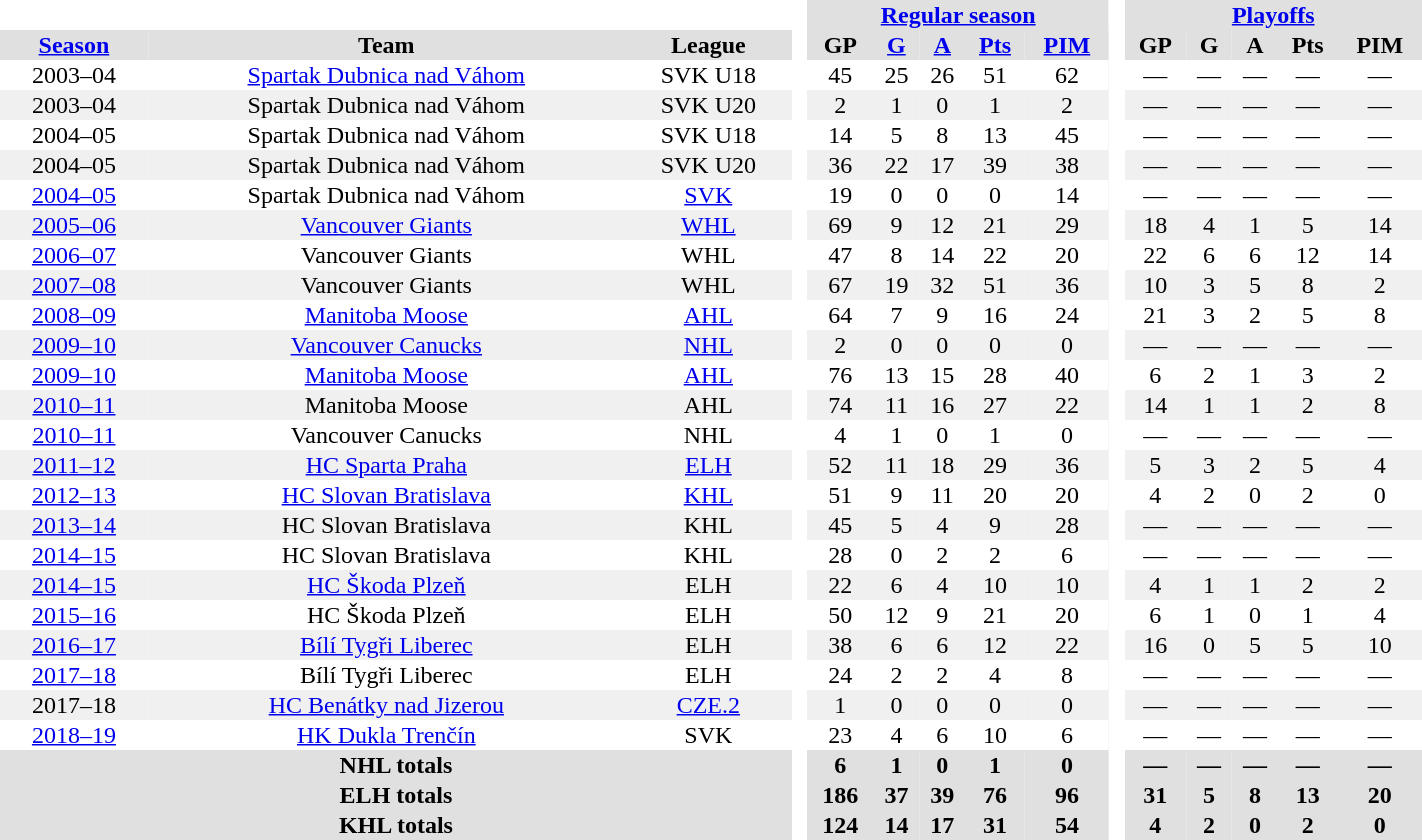<table BORDER="0" CELLPADDING="1" CELLSPACING="0" width="75%" style="text-align:center">
<tr bgcolor="#e0e0e0">
<th colspan="3" bgcolor="#ffffff"> </th>
<th rowspan="99" bgcolor="#ffffff"> </th>
<th colspan="5"><a href='#'>Regular season</a></th>
<th rowspan="99" bgcolor="#ffffff"> </th>
<th colspan="5"><a href='#'>Playoffs</a></th>
</tr>
<tr bgcolor="#e0e0e0">
<th><a href='#'>Season</a></th>
<th>Team</th>
<th>League</th>
<th>GP</th>
<th><a href='#'>G</a></th>
<th><a href='#'>A</a></th>
<th><a href='#'>Pts</a></th>
<th><a href='#'>PIM</a></th>
<th>GP</th>
<th>G</th>
<th>A</th>
<th>Pts</th>
<th>PIM</th>
</tr>
<tr>
<td>2003–04</td>
<td><a href='#'>Spartak Dubnica nad Váhom</a></td>
<td>SVK U18</td>
<td>45</td>
<td>25</td>
<td>26</td>
<td>51</td>
<td>62</td>
<td>—</td>
<td>—</td>
<td>—</td>
<td>—</td>
<td>—</td>
</tr>
<tr bgcolor="#f0f0f0">
<td>2003–04</td>
<td>Spartak Dubnica nad Váhom</td>
<td>SVK U20</td>
<td>2</td>
<td>1</td>
<td>0</td>
<td>1</td>
<td>2</td>
<td>—</td>
<td>—</td>
<td>—</td>
<td>—</td>
<td>—</td>
</tr>
<tr>
<td>2004–05</td>
<td>Spartak Dubnica nad Váhom</td>
<td>SVK U18</td>
<td>14</td>
<td>5</td>
<td>8</td>
<td>13</td>
<td>45</td>
<td>—</td>
<td>—</td>
<td>—</td>
<td>—</td>
<td>—</td>
</tr>
<tr bgcolor="#f0f0f0">
<td>2004–05</td>
<td>Spartak Dubnica nad Váhom</td>
<td>SVK U20</td>
<td>36</td>
<td>22</td>
<td>17</td>
<td>39</td>
<td>38</td>
<td>—</td>
<td>—</td>
<td>—</td>
<td>—</td>
<td>—</td>
</tr>
<tr>
<td><a href='#'>2004–05</a></td>
<td>Spartak Dubnica nad Váhom</td>
<td><a href='#'>SVK</a></td>
<td>19</td>
<td>0</td>
<td>0</td>
<td>0</td>
<td>14</td>
<td>—</td>
<td>—</td>
<td>—</td>
<td>—</td>
<td>—</td>
</tr>
<tr bgcolor="#f0f0f0">
<td><a href='#'>2005–06</a></td>
<td><a href='#'>Vancouver Giants</a></td>
<td><a href='#'>WHL</a></td>
<td>69</td>
<td>9</td>
<td>12</td>
<td>21</td>
<td>29</td>
<td>18</td>
<td>4</td>
<td>1</td>
<td>5</td>
<td>14</td>
</tr>
<tr>
<td><a href='#'>2006–07</a></td>
<td>Vancouver Giants</td>
<td>WHL</td>
<td>47</td>
<td>8</td>
<td>14</td>
<td>22</td>
<td>20</td>
<td>22</td>
<td>6</td>
<td>6</td>
<td>12</td>
<td>14</td>
</tr>
<tr bgcolor="#f0f0f0">
<td><a href='#'>2007–08</a></td>
<td>Vancouver Giants</td>
<td>WHL</td>
<td>67</td>
<td>19</td>
<td>32</td>
<td>51</td>
<td>36</td>
<td>10</td>
<td>3</td>
<td>5</td>
<td>8</td>
<td>2</td>
</tr>
<tr>
<td><a href='#'>2008–09</a></td>
<td><a href='#'>Manitoba Moose</a></td>
<td><a href='#'>AHL</a></td>
<td>64</td>
<td>7</td>
<td>9</td>
<td>16</td>
<td>24</td>
<td>21</td>
<td>3</td>
<td>2</td>
<td>5</td>
<td>8</td>
</tr>
<tr bgcolor="#f0f0f0">
<td><a href='#'>2009–10</a></td>
<td><a href='#'>Vancouver Canucks</a></td>
<td><a href='#'>NHL</a></td>
<td>2</td>
<td>0</td>
<td>0</td>
<td>0</td>
<td>0</td>
<td>—</td>
<td>—</td>
<td>—</td>
<td>—</td>
<td>—</td>
</tr>
<tr>
<td><a href='#'>2009–10</a></td>
<td><a href='#'>Manitoba Moose</a></td>
<td><a href='#'>AHL</a></td>
<td>76</td>
<td>13</td>
<td>15</td>
<td>28</td>
<td>40</td>
<td>6</td>
<td>2</td>
<td>1</td>
<td>3</td>
<td>2</td>
</tr>
<tr bgcolor="#f0f0f0">
<td><a href='#'>2010–11</a></td>
<td>Manitoba Moose</td>
<td>AHL</td>
<td>74</td>
<td>11</td>
<td>16</td>
<td>27</td>
<td>22</td>
<td>14</td>
<td>1</td>
<td>1</td>
<td>2</td>
<td>8</td>
</tr>
<tr>
<td><a href='#'>2010–11</a></td>
<td>Vancouver Canucks</td>
<td>NHL</td>
<td>4</td>
<td>1</td>
<td>0</td>
<td>1</td>
<td>0</td>
<td>—</td>
<td>—</td>
<td>—</td>
<td>—</td>
<td>—</td>
</tr>
<tr bgcolor="#f0f0f0">
<td><a href='#'>2011–12</a></td>
<td><a href='#'>HC Sparta Praha</a></td>
<td><a href='#'>ELH</a></td>
<td>52</td>
<td>11</td>
<td>18</td>
<td>29</td>
<td>36</td>
<td>5</td>
<td>3</td>
<td>2</td>
<td>5</td>
<td>4</td>
</tr>
<tr>
<td><a href='#'>2012–13</a></td>
<td><a href='#'>HC Slovan Bratislava</a></td>
<td><a href='#'>KHL</a></td>
<td>51</td>
<td>9</td>
<td>11</td>
<td>20</td>
<td>20</td>
<td>4</td>
<td>2</td>
<td>0</td>
<td>2</td>
<td>0</td>
</tr>
<tr bgcolor="#f0f0f0">
<td><a href='#'>2013–14</a></td>
<td>HC Slovan Bratislava</td>
<td>KHL</td>
<td>45</td>
<td>5</td>
<td>4</td>
<td>9</td>
<td>28</td>
<td>—</td>
<td>—</td>
<td>—</td>
<td>—</td>
<td>—</td>
</tr>
<tr>
<td><a href='#'>2014–15</a></td>
<td>HC Slovan Bratislava</td>
<td>KHL</td>
<td>28</td>
<td>0</td>
<td>2</td>
<td>2</td>
<td>6</td>
<td>—</td>
<td>—</td>
<td>—</td>
<td>—</td>
<td>—</td>
</tr>
<tr bgcolor="#f0f0f0">
<td><a href='#'>2014–15</a></td>
<td><a href='#'>HC Škoda Plzeň</a></td>
<td>ELH</td>
<td>22</td>
<td>6</td>
<td>4</td>
<td>10</td>
<td>10</td>
<td>4</td>
<td>1</td>
<td>1</td>
<td>2</td>
<td>2</td>
</tr>
<tr>
<td><a href='#'>2015–16</a></td>
<td>HC Škoda Plzeň</td>
<td>ELH</td>
<td>50</td>
<td>12</td>
<td>9</td>
<td>21</td>
<td>20</td>
<td>6</td>
<td>1</td>
<td>0</td>
<td>1</td>
<td>4</td>
</tr>
<tr bgcolor="#f0f0f0">
<td><a href='#'>2016–17</a></td>
<td><a href='#'>Bílí Tygři Liberec</a></td>
<td>ELH</td>
<td>38</td>
<td>6</td>
<td>6</td>
<td>12</td>
<td>22</td>
<td>16</td>
<td>0</td>
<td>5</td>
<td>5</td>
<td>10</td>
</tr>
<tr>
<td><a href='#'>2017–18</a></td>
<td>Bílí Tygři Liberec</td>
<td>ELH</td>
<td>24</td>
<td>2</td>
<td>2</td>
<td>4</td>
<td>8</td>
<td>—</td>
<td>—</td>
<td>—</td>
<td>—</td>
<td>—</td>
</tr>
<tr bgcolor="#f0f0f0">
<td>2017–18</td>
<td><a href='#'>HC Benátky nad Jizerou</a></td>
<td><a href='#'>CZE.2</a></td>
<td>1</td>
<td>0</td>
<td>0</td>
<td>0</td>
<td>0</td>
<td>—</td>
<td>—</td>
<td>—</td>
<td>—</td>
<td>—</td>
</tr>
<tr>
<td><a href='#'>2018–19</a></td>
<td><a href='#'>HK Dukla Trenčín</a></td>
<td>SVK</td>
<td>23</td>
<td>4</td>
<td>6</td>
<td>10</td>
<td>6</td>
<td>—</td>
<td>—</td>
<td>—</td>
<td>—</td>
<td>—</td>
</tr>
<tr bgcolor="#e0e0e0">
<th colspan="3">NHL totals</th>
<th>6</th>
<th>1</th>
<th>0</th>
<th>1</th>
<th>0</th>
<th>—</th>
<th>—</th>
<th>—</th>
<th>—</th>
<th>—</th>
</tr>
<tr bgcolor="#e0e0e0">
<th colspan="3">ELH totals</th>
<th>186</th>
<th>37</th>
<th>39</th>
<th>76</th>
<th>96</th>
<th>31</th>
<th>5</th>
<th>8</th>
<th>13</th>
<th>20</th>
</tr>
<tr bgcolor="#e0e0e0">
<th colspan="3">KHL totals</th>
<th>124</th>
<th>14</th>
<th>17</th>
<th>31</th>
<th>54</th>
<th>4</th>
<th>2</th>
<th>0</th>
<th>2</th>
<th>0</th>
</tr>
</table>
